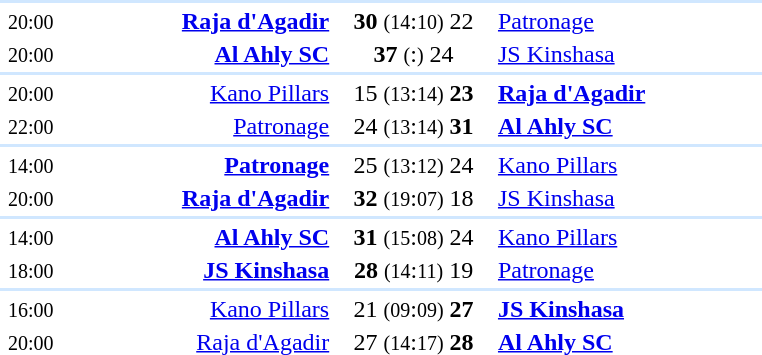<table style="text-align:center" width=550>
<tr>
<th width=5%></th>
<th width=25%></th>
<th width=15%></th>
<th width=25%></th>
<th width=5%></th>
</tr>
<tr align="left" bgcolor=#D0E7FF>
<td colspan=4></td>
</tr>
<tr>
<td><small>20:00</small></td>
<td align="right"><strong><a href='#'>Raja d'Agadir</a></strong> </td>
<td><strong>30</strong> <small>(14</small>:<small>10)</small> 22</td>
<td align=left> <a href='#'>Patronage</a></td>
<td></td>
</tr>
<tr>
<td><small>20:00</small></td>
<td align="right"><strong><a href='#'>Al Ahly SC</a></strong> </td>
<td><strong>37</strong> <small>(</small>:<small>)</small> 24</td>
<td align=left> <a href='#'>JS Kinshasa</a></td>
<td></td>
</tr>
<tr align="left" bgcolor=#D0E7FF>
<td colspan=4></td>
</tr>
<tr>
<td><small>20:00</small></td>
<td align="right"><a href='#'>Kano Pillars</a> </td>
<td>15 <small>(13</small>:<small>14)</small> <strong>23</strong></td>
<td align=left> <strong><a href='#'>Raja d'Agadir</a></strong></td>
<td></td>
</tr>
<tr>
<td><small>22:00</small></td>
<td align="right"><a href='#'>Patronage</a> </td>
<td>24 <small>(13</small>:<small>14)</small> <strong>31</strong></td>
<td align=left> <strong><a href='#'>Al Ahly SC</a></strong></td>
<td></td>
</tr>
<tr align="left" bgcolor=#D0E7FF>
<td colspan=4></td>
</tr>
<tr>
<td><small>14:00</small></td>
<td align="right"><strong><a href='#'>Patronage</a></strong> </td>
<td>25 <small>(13</small>:<small>12)</small> 24</td>
<td align=left> <a href='#'>Kano Pillars</a></td>
<td></td>
</tr>
<tr>
<td><small>20:00</small></td>
<td align="right"><strong><a href='#'>Raja d'Agadir</a></strong> </td>
<td><strong>32</strong> <small>(19</small>:<small>07)</small> 18</td>
<td align=left> <a href='#'>JS Kinshasa</a></td>
<td></td>
</tr>
<tr align="left" bgcolor=#D0E7FF>
<td colspan=4></td>
</tr>
<tr>
<td><small>14:00</small></td>
<td align="right"><strong><a href='#'>Al Ahly SC</a></strong> </td>
<td><strong>31</strong> <small>(15</small>:<small>08)</small> 24</td>
<td align=left> <a href='#'>Kano Pillars</a></td>
<td></td>
</tr>
<tr>
<td><small>18:00</small></td>
<td align="right"><strong><a href='#'>JS Kinshasa</a></strong> </td>
<td><strong>28</strong> <small>(14</small>:<small>11)</small> 19</td>
<td align=left> <a href='#'>Patronage</a></td>
<td></td>
</tr>
<tr align="left" bgcolor=#D0E7FF>
<td colspan=4></td>
</tr>
<tr>
<td><small>16:00</small></td>
<td align="right"><a href='#'>Kano Pillars</a> </td>
<td>21 <small>(09</small>:<small>09)</small> <strong>27</strong></td>
<td align=left> <strong><a href='#'>JS Kinshasa</a></strong></td>
<td></td>
</tr>
<tr>
<td><small>20:00</small></td>
<td align="right"><a href='#'>Raja d'Agadir</a> </td>
<td>27 <small>(14</small>:<small>17)</small> <strong>28</strong></td>
<td align=left> <strong><a href='#'>Al Ahly SC</a></strong></td>
<td></td>
</tr>
</table>
